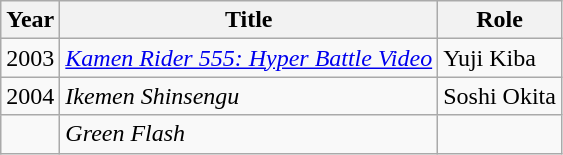<table class="wikitable">
<tr>
<th>Year</th>
<th>Title</th>
<th>Role</th>
</tr>
<tr>
<td>2003</td>
<td><em><a href='#'>Kamen Rider 555: Hyper Battle Video</a></em></td>
<td>Yuji Kiba</td>
</tr>
<tr>
<td>2004</td>
<td><em>Ikemen Shinsengu</em></td>
<td>Soshi Okita</td>
</tr>
<tr>
<td></td>
<td><em>Green Flash</em></td>
<td></td>
</tr>
</table>
